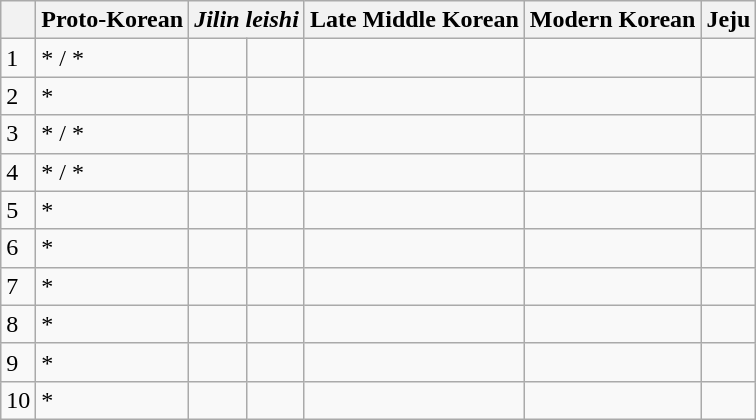<table class="wikitable">
<tr>
<th></th>
<th>Proto-Korean</th>
<th colspan="2"><em>Jilin leishi</em></th>
<th>Late Middle Korean</th>
<th>Modern Korean</th>
<th>Jeju</th>
</tr>
<tr>
<td>1</td>
<td>* / *</td>
<td></td>
<td></td>
<td></td>
<td></td>
<td></td>
</tr>
<tr>
<td>2</td>
<td>*</td>
<td></td>
<td></td>
<td></td>
<td></td>
<td></td>
</tr>
<tr>
<td>3</td>
<td>* / *</td>
<td></td>
<td></td>
<td></td>
<td></td>
<td></td>
</tr>
<tr>
<td>4</td>
<td>* / *</td>
<td></td>
<td></td>
<td></td>
<td></td>
<td></td>
</tr>
<tr>
<td>5</td>
<td>*</td>
<td></td>
<td></td>
<td></td>
<td></td>
<td></td>
</tr>
<tr>
<td>6</td>
<td>*</td>
<td></td>
<td></td>
<td></td>
<td></td>
<td></td>
</tr>
<tr>
<td>7</td>
<td>*</td>
<td></td>
<td></td>
<td></td>
<td></td>
<td></td>
</tr>
<tr>
<td>8</td>
<td>*</td>
<td></td>
<td></td>
<td></td>
<td></td>
<td></td>
</tr>
<tr>
<td>9</td>
<td>*</td>
<td></td>
<td></td>
<td></td>
<td></td>
<td></td>
</tr>
<tr>
<td>10</td>
<td>*</td>
<td></td>
<td></td>
<td></td>
<td></td>
<td></td>
</tr>
</table>
